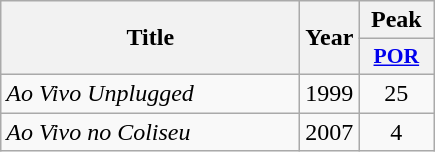<table class="wikitable">
<tr>
<th rowspan="2" style="width:12em;">Title</th>
<th rowspan="2">Year</th>
<th colspan="1">Peak</th>
</tr>
<tr>
<th style="width:3em;font-size:90%"><a href='#'>POR</a><br></th>
</tr>
<tr>
<td><em>Ao Vivo Unplugged</em></td>
<td>1999</td>
<td align="center">25</td>
</tr>
<tr>
<td><em>Ao Vivo no Coliseu</em></td>
<td>2007</td>
<td align="center">4</td>
</tr>
</table>
